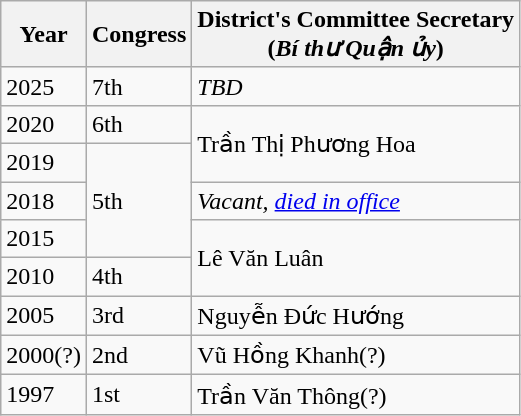<table class="wikitable">
<tr>
<th>Year</th>
<th>Congress</th>
<th>District's Committee Secretary<br>(<em>Bí thư Quận ủy</em>)</th>
</tr>
<tr>
<td>2025</td>
<td>7th</td>
<td><em>TBD</em></td>
</tr>
<tr>
<td>2020</td>
<td>6th</td>
<td rowspan="2">Trần Thị Phương Hoa</td>
</tr>
<tr>
<td>2019</td>
<td rowspan="3">5th</td>
</tr>
<tr>
<td>2018</td>
<td><em>Vacant, <a href='#'>died in office</a></em></td>
</tr>
<tr>
<td>2015</td>
<td rowspan="2">Lê Văn Luân</td>
</tr>
<tr>
<td>2010</td>
<td>4th</td>
</tr>
<tr>
<td>2005</td>
<td>3rd</td>
<td>Nguyễn Đức Hướng</td>
</tr>
<tr>
<td>2000(?)</td>
<td>2nd</td>
<td>Vũ Hồng Khanh(?)</td>
</tr>
<tr>
<td>1997</td>
<td>1st</td>
<td>Trần Văn Thông(?)</td>
</tr>
</table>
